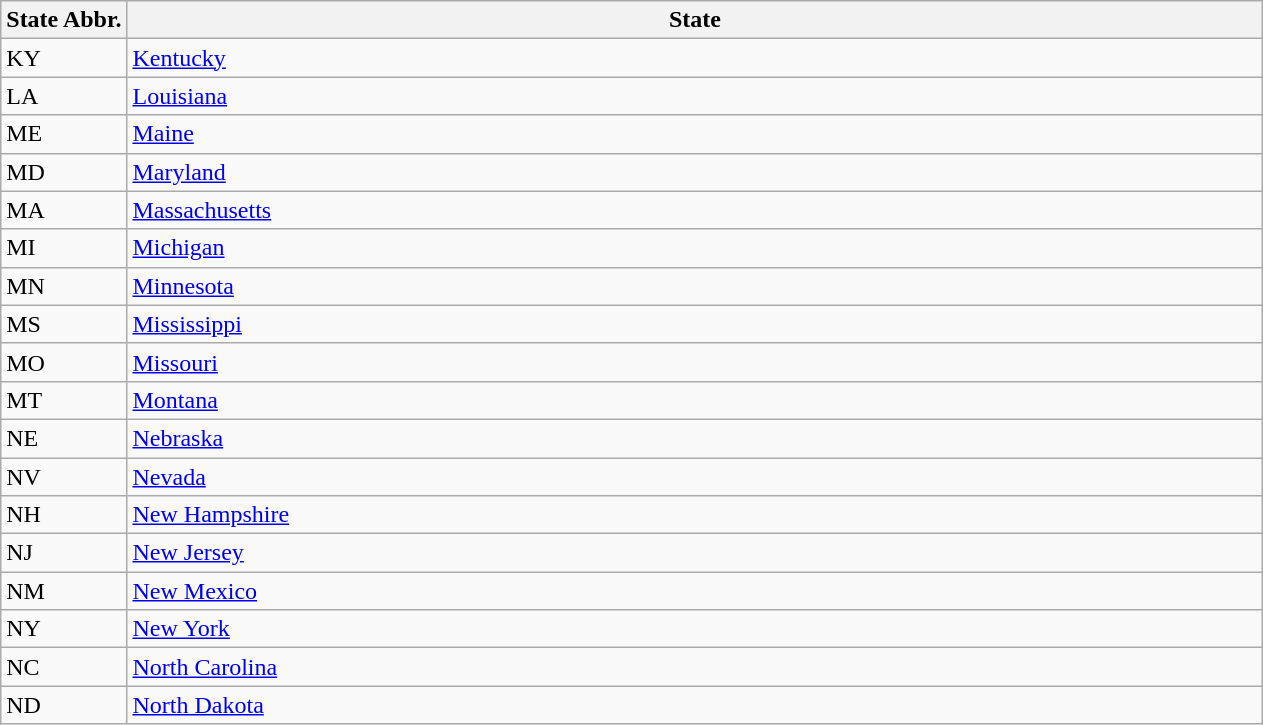<table class="wikitable">
<tr>
<th style="width: 10%;">State Abbr.</th>
<th>State</th>
</tr>
<tr>
<td>KY</td>
<td><a href='#'>Kentucky</a></td>
</tr>
<tr>
<td>LA</td>
<td><a href='#'>Louisiana</a></td>
</tr>
<tr>
<td>ME</td>
<td><a href='#'>Maine</a></td>
</tr>
<tr>
<td>MD</td>
<td><a href='#'>Maryland</a></td>
</tr>
<tr>
<td>MA</td>
<td><a href='#'>Massachusetts</a></td>
</tr>
<tr>
<td>MI</td>
<td><a href='#'>Michigan</a></td>
</tr>
<tr>
<td>MN</td>
<td><a href='#'>Minnesota</a></td>
</tr>
<tr>
<td>MS</td>
<td><a href='#'>Mississippi</a></td>
</tr>
<tr>
<td>MO</td>
<td><a href='#'>Missouri</a></td>
</tr>
<tr>
<td>MT</td>
<td><a href='#'>Montana</a></td>
</tr>
<tr>
<td>NE</td>
<td><a href='#'>Nebraska</a></td>
</tr>
<tr>
<td>NV</td>
<td><a href='#'>Nevada</a></td>
</tr>
<tr>
<td>NH</td>
<td><a href='#'>New Hampshire</a></td>
</tr>
<tr>
<td>NJ</td>
<td><a href='#'>New Jersey</a></td>
</tr>
<tr>
<td>NM</td>
<td><a href='#'>New Mexico</a></td>
</tr>
<tr>
<td>NY</td>
<td><a href='#'>New York</a></td>
</tr>
<tr>
<td>NC</td>
<td><a href='#'>North Carolina</a></td>
</tr>
<tr>
<td>ND</td>
<td><a href='#'>North Dakota</a></td>
</tr>
</table>
